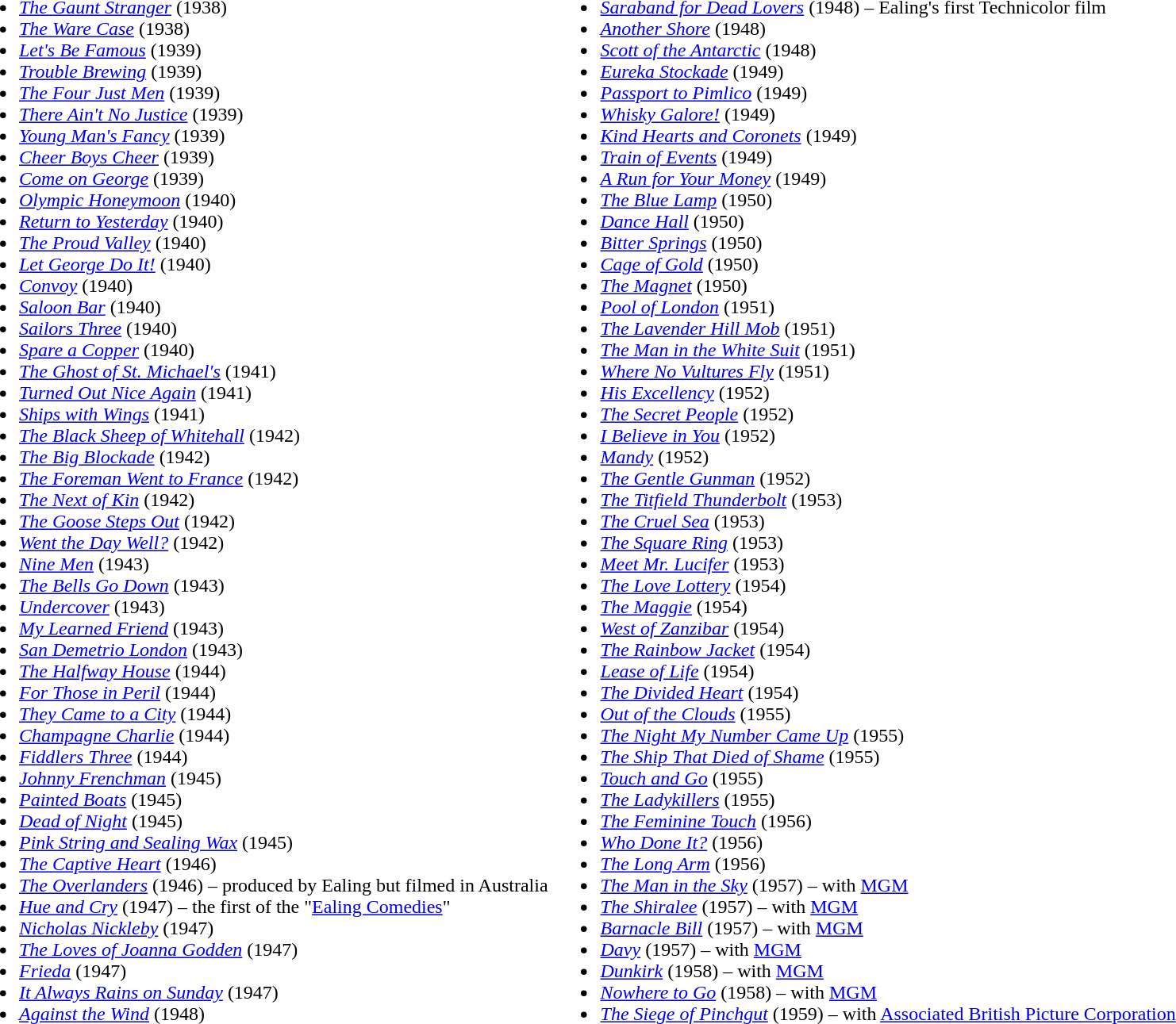<table cellpadding=0 cellspacing=4 border=0>
<tr valign=top>
<td><br><ul><li><em><a href='#'>The Gaunt Stranger</a></em> (1938)</li><li><em><a href='#'>The Ware Case</a></em> (1938)</li><li><em><a href='#'>Let's Be Famous</a></em> (1939)</li><li><em><a href='#'>Trouble Brewing</a></em> (1939)</li><li><em><a href='#'>The Four Just Men</a></em> (1939)</li><li><em><a href='#'>There Ain't No Justice</a></em> (1939)</li><li><em><a href='#'>Young Man's Fancy</a></em> (1939)</li><li><em><a href='#'>Cheer Boys Cheer</a></em> (1939)</li><li><em><a href='#'>Come on George</a></em> (1939)</li><li><em><a href='#'>Olympic Honeymoon</a></em> (1940)</li><li><em><a href='#'>Return to Yesterday</a></em> (1940)</li><li><em><a href='#'>The Proud Valley</a></em> (1940)</li><li><em><a href='#'>Let George Do It!</a></em> (1940)</li><li><em><a href='#'>Convoy</a></em> (1940)</li><li><em><a href='#'>Saloon Bar</a></em> (1940)</li><li><em><a href='#'>Sailors Three</a></em> (1940)</li><li><em><a href='#'>Spare a Copper</a></em> (1940)</li><li><em><a href='#'>The Ghost of St. Michael's</a></em> (1941)</li><li><em><a href='#'>Turned Out Nice Again</a></em> (1941)</li><li><em><a href='#'>Ships with Wings</a></em> (1941)</li><li><em><a href='#'>The Black Sheep of Whitehall</a></em> (1942)</li><li><em><a href='#'>The Big Blockade</a></em> (1942)</li><li><em><a href='#'>The Foreman Went to France</a></em> (1942)</li><li><em><a href='#'>The Next of Kin</a></em> (1942)</li><li><em><a href='#'>The Goose Steps Out</a></em> (1942)</li><li><em><a href='#'>Went the Day Well?</a></em> (1942)</li><li><em><a href='#'>Nine Men</a></em> (1943)</li><li><em><a href='#'>The Bells Go Down</a></em> (1943)</li><li><em><a href='#'>Undercover</a></em> (1943)</li><li><em><a href='#'>My Learned Friend</a></em> (1943)</li><li><em><a href='#'>San Demetrio London</a></em> (1943)</li><li><em><a href='#'>The Halfway House</a></em> (1944)</li><li><em><a href='#'>For Those in Peril</a></em> (1944)</li><li><em><a href='#'>They Came to a City</a></em> (1944)</li><li><em><a href='#'>Champagne Charlie</a></em> (1944)</li><li><em><a href='#'>Fiddlers Three</a></em> (1944)</li><li><em><a href='#'>Johnny Frenchman</a></em> (1945)</li><li><em><a href='#'>Painted Boats</a></em> (1945)</li><li><em><a href='#'>Dead of Night</a></em> (1945)</li><li><em><a href='#'>Pink String and Sealing Wax</a></em> (1945)</li><li><em><a href='#'>The Captive Heart</a></em> (1946)</li><li><em><a href='#'>The Overlanders</a></em> (1946) – produced by Ealing but filmed in Australia</li><li><em><a href='#'>Hue and Cry</a></em> (1947) – the first of the "<a href='#'>Ealing Comedies</a>"</li><li><em><a href='#'>Nicholas Nickleby</a></em> (1947)</li><li><em><a href='#'>The Loves of Joanna Godden</a></em> (1947)</li><li><em><a href='#'>Frieda</a></em> (1947)</li><li><em><a href='#'>It Always Rains on Sunday</a></em> (1947)</li><li><em><a href='#'>Against the Wind</a></em> (1948)</li></ul></td>
<td><br><ul><li><em><a href='#'>Saraband for Dead Lovers</a></em> (1948) – Ealing's first Technicolor film</li><li><em><a href='#'>Another Shore</a></em> (1948)</li><li><em><a href='#'>Scott of the Antarctic</a></em> (1948)</li><li><em><a href='#'>Eureka Stockade</a></em> (1949)</li><li><em><a href='#'>Passport to Pimlico</a></em> (1949)</li><li><em><a href='#'>Whisky Galore!</a></em> (1949)</li><li><em><a href='#'>Kind Hearts and Coronets</a></em> (1949)</li><li><em><a href='#'>Train of Events</a></em> (1949)</li><li><em><a href='#'>A Run for Your Money</a></em> (1949)</li><li><em><a href='#'>The Blue Lamp</a></em> (1950)</li><li><em><a href='#'>Dance Hall</a></em> (1950)</li><li><em><a href='#'>Bitter Springs</a></em> (1950)</li><li><em><a href='#'>Cage of Gold</a></em> (1950)</li><li><em><a href='#'>The Magnet</a></em> (1950)</li><li><em><a href='#'>Pool of London</a></em> (1951)</li><li><em><a href='#'>The Lavender Hill Mob</a></em> (1951)</li><li><em><a href='#'>The Man in the White Suit</a></em> (1951)</li><li><em><a href='#'>Where No Vultures Fly</a></em> (1951)</li><li><em><a href='#'>His Excellency</a></em> (1952)</li><li><em><a href='#'>The Secret People</a></em> (1952)</li><li><em><a href='#'>I Believe in You</a></em> (1952)</li><li><em><a href='#'>Mandy</a></em> (1952)</li><li><em><a href='#'>The Gentle Gunman</a></em> (1952)</li><li><em><a href='#'>The Titfield Thunderbolt</a></em> (1953)</li><li><em><a href='#'>The Cruel Sea</a></em> (1953)</li><li><em><a href='#'>The Square Ring</a></em> (1953)</li><li><em><a href='#'>Meet Mr. Lucifer</a></em> (1953)</li><li><em><a href='#'>The Love Lottery</a></em> (1954)</li><li><em><a href='#'>The Maggie</a></em> (1954)</li><li><em><a href='#'>West of Zanzibar</a></em> (1954)</li><li><em><a href='#'>The Rainbow Jacket</a></em> (1954)</li><li><em><a href='#'>Lease of Life</a></em> (1954)</li><li><em><a href='#'>The Divided Heart</a></em> (1954)</li><li><em><a href='#'>Out of the Clouds</a></em> (1955)</li><li><em><a href='#'>The Night My Number Came Up</a></em> (1955)</li><li><em><a href='#'>The Ship That Died of Shame</a></em> (1955)</li><li><em><a href='#'>Touch and Go</a></em> (1955)</li><li><em><a href='#'>The Ladykillers</a></em> (1955)</li><li><em><a href='#'>The Feminine Touch</a></em> (1956)</li><li><em><a href='#'>Who Done It?</a></em> (1956)</li><li><em><a href='#'>The Long Arm</a></em> (1956)</li><li><em><a href='#'>The Man in the Sky</a></em> (1957) – with <a href='#'>MGM</a></li><li><em><a href='#'>The Shiralee</a></em> (1957) – with <a href='#'>MGM</a></li><li><em><a href='#'>Barnacle Bill</a></em> (1957) – with <a href='#'>MGM</a></li><li><em><a href='#'>Davy</a></em> (1957) – with <a href='#'>MGM</a></li><li><em><a href='#'>Dunkirk</a></em> (1958) – with <a href='#'>MGM</a></li><li><em><a href='#'>Nowhere to Go</a></em> (1958) – with <a href='#'>MGM</a></li><li><em><a href='#'>The Siege of Pinchgut</a></em> (1959) – with <a href='#'>Associated British Picture Corporation</a></li></ul></td>
</tr>
</table>
